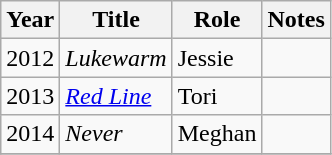<table class="wikitable sortable">
<tr>
<th>Year</th>
<th>Title</th>
<th>Role</th>
<th class="unsortable">Notes</th>
</tr>
<tr>
<td>2012</td>
<td><em>Lukewarm</em></td>
<td>Jessie</td>
<td></td>
</tr>
<tr>
<td>2013</td>
<td><a href='#'><em>Red Line</em></a></td>
<td>Tori</td>
<td></td>
</tr>
<tr>
<td>2014</td>
<td><em>Never</em></td>
<td>Meghan</td>
<td></td>
</tr>
<tr>
</tr>
</table>
